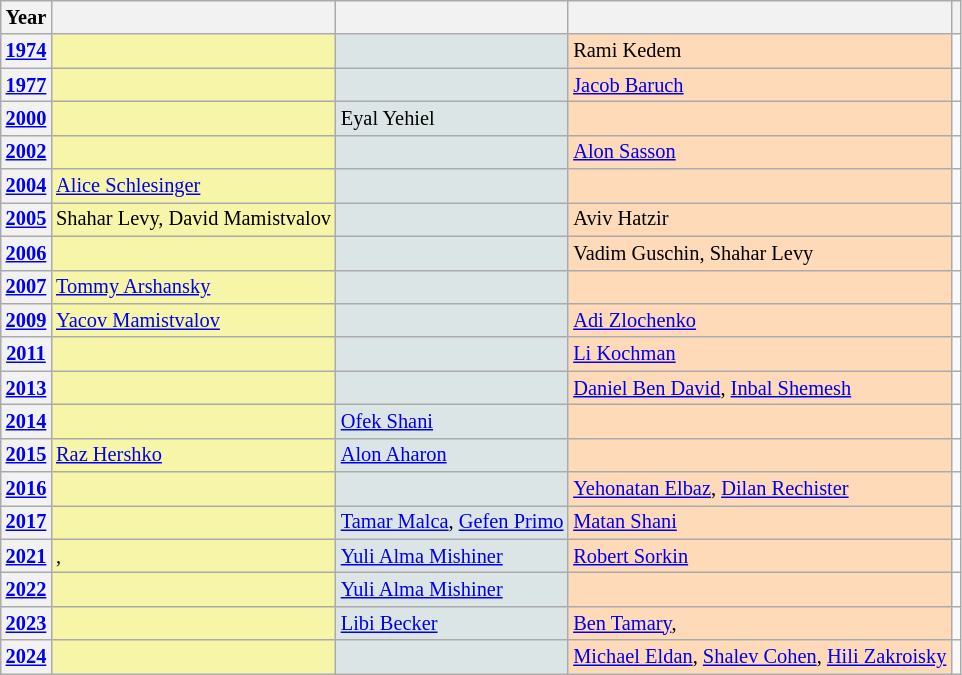<table class="wikitable" style="font-size:85%;">
<tr>
<th>Year</th>
<th></th>
<th></th>
<th></th>
<th></th>
</tr>
<tr>
<th><a href='#'>1974</a></th>
<td bgcolor=F7F6A8></td>
<td bgcolor=DCE5E5></td>
<td bgcolor=FFDAB9>Rami Kedem</td>
<td></td>
</tr>
<tr>
<th><a href='#'>1977</a></th>
<td bgcolor=F7F6A8></td>
<td bgcolor=DCE5E5></td>
<td bgcolor=FFDAB9><a href='#'>Jacob Baruch</a></td>
<td></td>
</tr>
<tr>
<th><a href='#'>2000</a></th>
<td bgcolor=F7F6A8></td>
<td bgcolor=DCE5E5>Eyal Yehiel</td>
<td bgcolor=FFDAB9></td>
<td></td>
</tr>
<tr>
<th><a href='#'>2002</a></th>
<td bgcolor=F7F6A8></td>
<td bgcolor=DCE5E5></td>
<td bgcolor=FFDAB9><a href='#'>Alon Sasson</a></td>
<td></td>
</tr>
<tr>
<th><a href='#'>2004</a></th>
<td bgcolor=F7F6A8><a href='#'>Alice Schlesinger</a></td>
<td bgcolor=DCE5E5></td>
<td bgcolor=FFDAB9></td>
<td></td>
</tr>
<tr>
<th><a href='#'>2005</a></th>
<td bgcolor=F7F6A8>Shahar Levy, David Mamistvalov</td>
<td bgcolor=DCE5E5></td>
<td bgcolor=FFDAB9>Aviv Hatzir</td>
<td></td>
</tr>
<tr>
<th><a href='#'>2006</a></th>
<td bgcolor=F7F6A8></td>
<td bgcolor=DCE5E5></td>
<td bgcolor=FFDAB9>Vadim Guschin, Shahar Levy</td>
<td></td>
</tr>
<tr>
<th><a href='#'>2007</a></th>
<td bgcolor=F7F6A8><a href='#'>Tommy Arshansky</a></td>
<td bgcolor=DCE5E5></td>
<td bgcolor=FFDAB9></td>
<td></td>
</tr>
<tr>
<th><a href='#'>2009</a></th>
<td bgcolor=F7F6A8><a href='#'>Yacov Mamistvalov</a></td>
<td bgcolor=DCE5E5></td>
<td bgcolor=FFDAB9><a href='#'>Adi Zlochenko</a></td>
<td></td>
</tr>
<tr>
<th><a href='#'>2011</a></th>
<td bgcolor=F7F6A8></td>
<td bgcolor=DCE5E5></td>
<td bgcolor=FFDAB9><a href='#'>Li Kochman</a></td>
<td></td>
</tr>
<tr>
<th><a href='#'>2013</a></th>
<td bgcolor=F7F6A8></td>
<td bgcolor=DCE5E5></td>
<td bgcolor=FFDAB9><a href='#'>Daniel Ben David</a>, <a href='#'>Inbal Shemesh</a></td>
<td></td>
</tr>
<tr>
<th><a href='#'>2014</a></th>
<td bgcolor=F7F6A8></td>
<td bgcolor=DCE5E5><a href='#'>Ofek Shani</a></td>
<td bgcolor=FFDAB9></td>
<td></td>
</tr>
<tr>
<th><a href='#'>2015</a></th>
<td bgcolor=F7F6A8><a href='#'>Raz Hershko</a></td>
<td bgcolor=DCE5E5><a href='#'>Alon Aharon</a></td>
<td bgcolor=FFDAB9></td>
<td></td>
</tr>
<tr>
<th><a href='#'>2016</a></th>
<td bgcolor=F7F6A8></td>
<td bgcolor=DCE5E5></td>
<td bgcolor=FFDAB9><a href='#'>Yehonatan Elbaz</a>, <a href='#'>Dilan Rechister</a></td>
<td></td>
</tr>
<tr>
<th><a href='#'>2017</a></th>
<td bgcolor=F7F6A8></td>
<td bgcolor=DCE5E5><a href='#'>Tamar Malca</a>, <a href='#'>Gefen Primo</a></td>
<td bgcolor=FFDAB9><a href='#'>Matan Shani</a></td>
<td></td>
</tr>
<tr>
<th><a href='#'>2021</a></th>
<td bgcolor=F7F6A8>, </td>
<td bgcolor=DCE5E5><a href='#'>Yuli Alma Mishiner</a></td>
<td bgcolor=FFDAB9><a href='#'>Robert Sorkin</a></td>
<td></td>
</tr>
<tr>
<th><a href='#'>2022</a></th>
<td bgcolor=F7F6A8></td>
<td bgcolor=DCE5E5><a href='#'>Yuli Alma Mishiner</a></td>
<td bgcolor=FFDAB9></td>
<td></td>
</tr>
<tr>
<th><a href='#'>2023</a></th>
<td bgcolor=F7F6A8></td>
<td bgcolor=DCE5E5><a href='#'>Libi Becker</a></td>
<td bgcolor=FFDAB9><a href='#'>Ben Tamary</a>, </td>
<td></td>
</tr>
<tr>
<th><a href='#'>2024</a></th>
<td bgcolor=F7F6A8></td>
<td bgcolor=DCE5E5></td>
<td bgcolor=FFDAB9><a href='#'>Michael Eldan</a>, <a href='#'>Shalev Cohen</a>, <a href='#'>Hili Zakroisky</a></td>
<td></td>
</tr>
</table>
